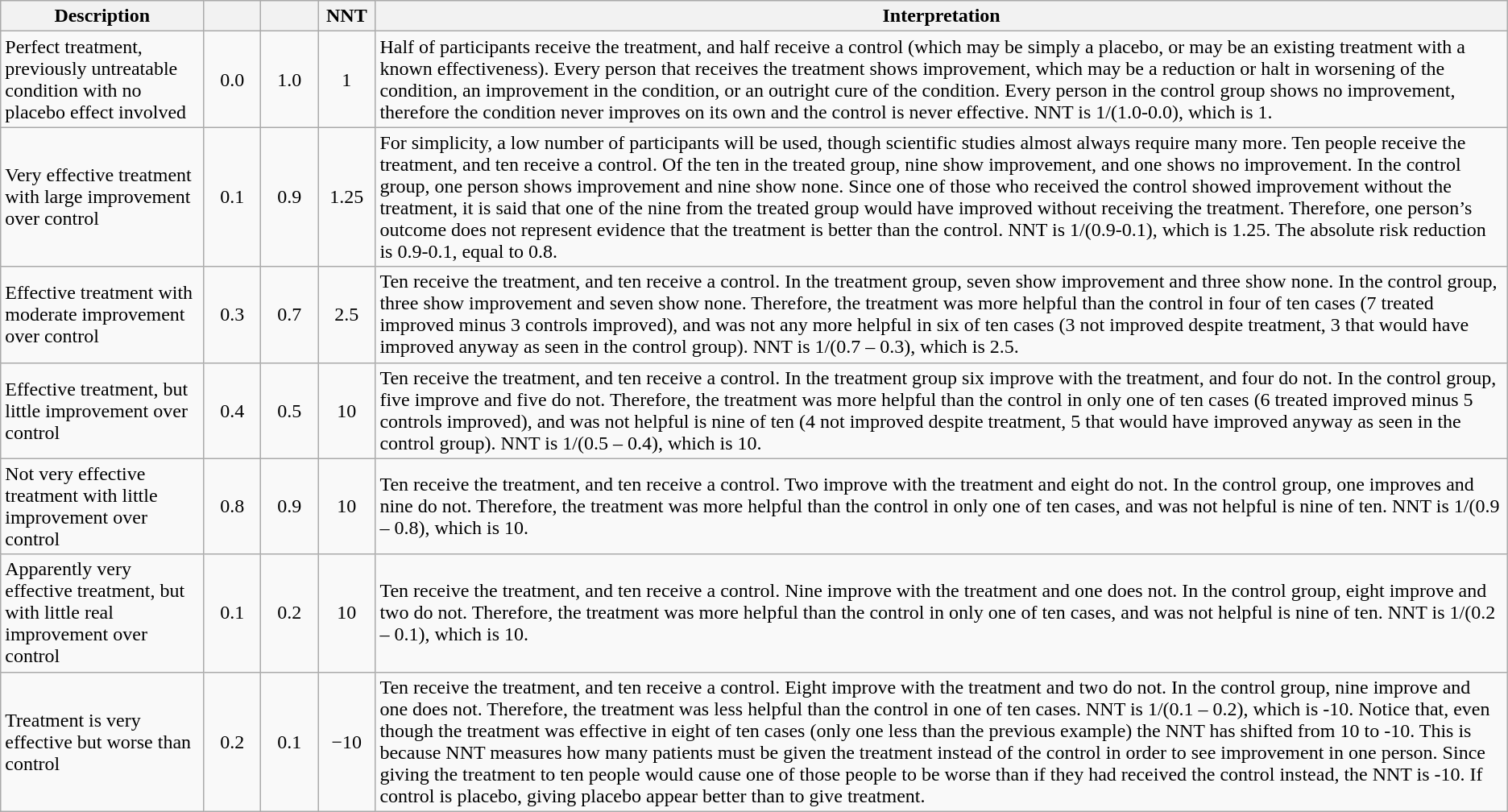<table class="wikitable">
<tr>
<th>Description</th>
<th width=40></th>
<th width="40"></th>
<th width="40">NNT</th>
<th>Interpretation</th>
</tr>
<tr>
<td>Perfect treatment, previously untreatable condition with no placebo effect involved</td>
<td align=center>0.0</td>
<td align=center>1.0</td>
<td align=center>1</td>
<td>Half of participants receive the treatment, and half receive a control (which may be simply a placebo, or may be an existing treatment with a known effectiveness). Every person that receives the treatment shows improvement, which may be a reduction or halt in worsening of the condition, an improvement in the condition, or an outright cure of the condition. Every person in the control group shows no improvement, therefore the condition never improves on its own and the control is never effective. NNT is 1/(1.0-0.0), which is 1.</td>
</tr>
<tr>
<td>Very effective treatment with large improvement over control</td>
<td align=center>0.1</td>
<td align=center>0.9</td>
<td align=center>1.25</td>
<td>For simplicity, a low number of participants will be used, though scientific studies almost always require many more. Ten people receive the treatment, and ten receive a control. Of the ten in the treated group, nine show improvement, and one shows no improvement. In the control group, one person shows improvement and nine show none. Since one of those who received the control showed improvement without the treatment, it is said that one of the nine from the treated group would have improved without receiving the treatment. Therefore, one person’s outcome does not represent evidence that the treatment is better than the control. NNT is 1/(0.9-0.1), which is 1.25. The absolute risk reduction is 0.9-0.1, equal to 0.8.</td>
</tr>
<tr>
<td>Effective treatment with moderate improvement over control</td>
<td align=center>0.3</td>
<td align=center>0.7</td>
<td align=center>2.5</td>
<td>Ten receive the treatment, and ten receive a control. In the treatment group, seven show improvement and three show none. In the control group, three show improvement and seven show none. Therefore, the treatment was more helpful than the control in four of ten cases (7 treated improved minus 3 controls improved), and was not any more helpful in six of ten cases (3 not improved despite treatment, 3 that would have improved anyway as seen in the control group). NNT is 1/(0.7 – 0.3), which is 2.5.</td>
</tr>
<tr>
<td>Effective treatment, but little improvement over control</td>
<td align=center>0.4</td>
<td align=center>0.5</td>
<td align=center>10</td>
<td>Ten receive the treatment, and ten receive a control. In the treatment group six improve with the treatment, and four do not. In the control group, five improve and five do not. Therefore, the treatment was more helpful than the control in only one of ten cases (6 treated improved minus 5 controls improved), and was not helpful is nine of ten (4 not improved despite treatment, 5 that would have improved anyway as seen in the control group). NNT is 1/(0.5 – 0.4), which is 10.</td>
</tr>
<tr>
<td>Not very effective treatment with little improvement over control</td>
<td align=center>0.8</td>
<td align=center>0.9</td>
<td align=center>10</td>
<td>Ten receive the treatment, and ten receive a control. Two improve with the treatment and eight do not. In the control group, one improves and nine do not. Therefore, the treatment was more helpful than the control in only one of ten cases, and was not helpful is nine of ten. NNT is 1/(0.9 – 0.8), which is 10.</td>
</tr>
<tr>
<td>Apparently very effective treatment, but with little real improvement over control</td>
<td align=center>0.1</td>
<td align=center>0.2</td>
<td align=center>10</td>
<td>Ten receive the treatment, and ten receive a control. Nine improve with the treatment and one does not. In the control group, eight improve and two do not. Therefore, the treatment was more helpful than the control in only one of ten cases, and was not helpful is nine of ten. NNT is 1/(0.2 – 0.1), which is 10.</td>
</tr>
<tr>
<td>Treatment is very effective but worse than control</td>
<td align=center>0.2</td>
<td align="center">0.1</td>
<td align="center">−10</td>
<td>Ten receive the treatment, and ten receive a control. Eight improve with the treatment and two do not. In the control group, nine improve and one does not. Therefore, the treatment was less helpful than the control in one of ten cases. NNT is 1/(0.1 – 0.2), which is -10. Notice that, even though the treatment was effective in eight of ten cases (only one less than the previous example) the NNT has shifted from 10 to -10. This is because NNT measures how many patients must be given the treatment instead of the control in order to see improvement in one person. Since giving the treatment to ten people would cause one of those people to be worse than if they had received the control instead, the NNT is -10. If control is placebo, giving placebo appear better than to give treatment.</td>
</tr>
</table>
